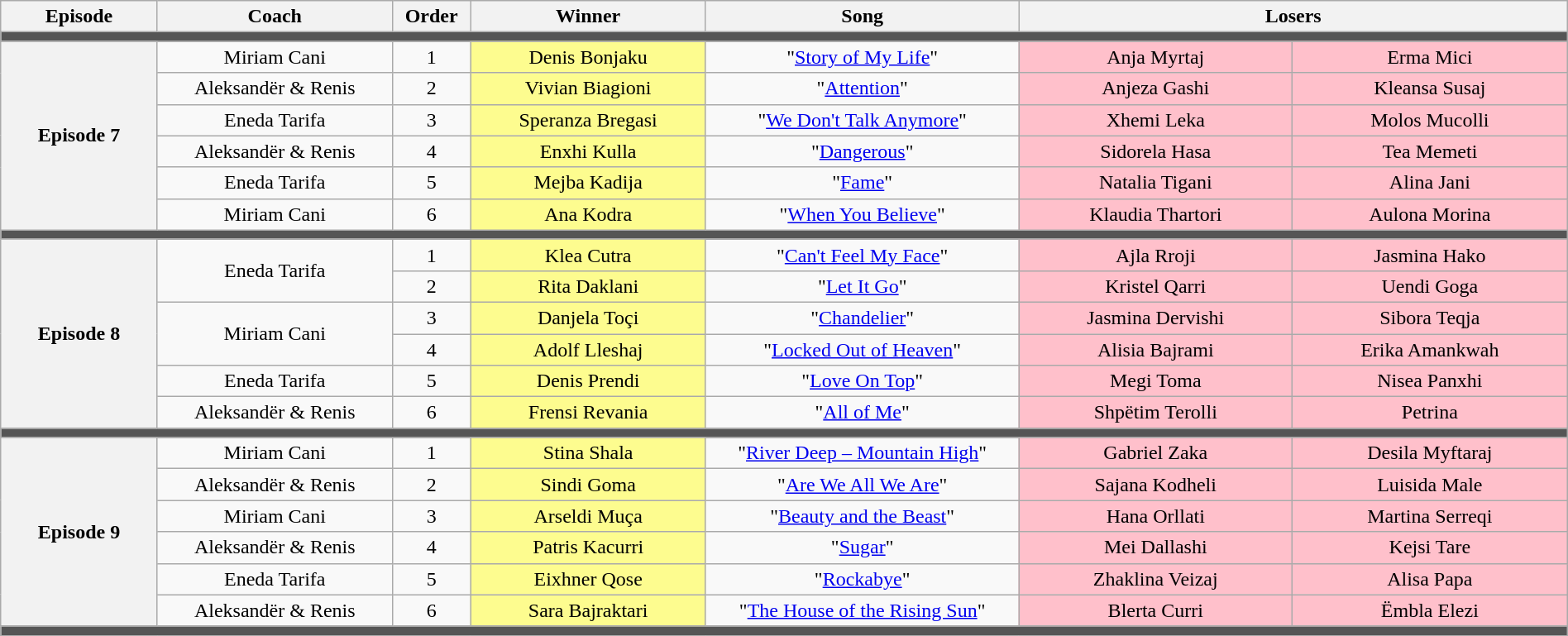<table class="wikitable" style="text-align:center; width:100%;">
<tr>
<th style="width:10%;">Episode</th>
<th style="width:15%;">Coach</th>
<th style="width:05%;">Order</th>
<th style="width:15%;">Winner</th>
<th style="width:20%;">Song</th>
<th colspan=2 style="width:30%:">Losers</th>
</tr>
<tr>
<td colspan="7" style="background:#555;"></td>
</tr>
<tr>
<th rowspan="6">Episode 7<br><small></small></th>
<td>Miriam Cani</td>
<td>1</td>
<td style="background:#fdfc8f;text-align:center;">Denis Bonjaku</td>
<td>"<a href='#'>Story of My Life</a>"</td>
<td style="background:pink;text-align:center;">Anja Myrtaj</td>
<td style="background:pink;text-align:center;">Erma Mici</td>
</tr>
<tr>
<td>Aleksandër & Renis</td>
<td>2</td>
<td style="background:#fdfc8f;text-align:center;">Vivian Biagioni</td>
<td>"<a href='#'>Attention</a>"</td>
<td style="background:pink;text-align:center;">Anjeza Gashi</td>
<td style="background:pink;text-align:center;">Kleansa Susaj</td>
</tr>
<tr>
<td>Eneda Tarifa</td>
<td>3</td>
<td style="background:#fdfc8f;text-align:center;">Speranza Bregasi</td>
<td>"<a href='#'>We Don't Talk Anymore</a>"</td>
<td style="background:pink;text-align:center;">Xhemi Leka</td>
<td style="background:pink;text-align:center;">Molos Mucolli</td>
</tr>
<tr>
<td>Aleksandër & Renis</td>
<td>4</td>
<td style="background:#fdfc8f;text-align:center;">Enxhi Kulla</td>
<td>"<a href='#'>Dangerous</a>"</td>
<td style="background:pink;text-align:center;">Sidorela Hasa</td>
<td style="background:pink;text-align:center;">Tea Memeti</td>
</tr>
<tr>
<td>Eneda Tarifa</td>
<td>5</td>
<td style="background:#fdfc8f;text-align:center;">Mejba Kadija</td>
<td>"<a href='#'>Fame</a>"</td>
<td style="background:pink;text-align:center;">Natalia Tigani</td>
<td style="background:pink;text-align:center;">Alina Jani</td>
</tr>
<tr>
<td>Miriam Cani</td>
<td>6</td>
<td style="background:#fdfc8f;text-align:center;">Ana Kodra</td>
<td>"<a href='#'>When You Believe</a>"</td>
<td style="background:pink;text-align:center;">Klaudia Thartori</td>
<td style="background:pink;text-align:center;">Aulona Morina</td>
</tr>
<tr>
<td colspan="7" style="background:#555;"></td>
</tr>
<tr>
<th rowspan="6">Episode 8<br><small></small></th>
<td rowspan=2>Eneda Tarifa</td>
<td>1</td>
<td style="background:#fdfc8f;text-align:center;">Klea Cutra</td>
<td>"<a href='#'>Can't Feel My Face</a>"</td>
<td style="background:pink;text-align:center;">Ajla Rroji</td>
<td style="background:pink;text-align:center;">Jasmina Hako</td>
</tr>
<tr>
<td>2</td>
<td style="background:#fdfc8f;text-align:center;">Rita Daklani</td>
<td>"<a href='#'>Let It Go</a>"</td>
<td style="background:pink;text-align:center;">Kristel Qarri</td>
<td style="background:pink;text-align:center;">Uendi Goga</td>
</tr>
<tr>
<td rowspan=2>Miriam Cani</td>
<td>3</td>
<td style="background:#fdfc8f;text-align:center;">Danjela Toçi</td>
<td>"<a href='#'>Chandelier</a>"</td>
<td style="background:pink;text-align:center;">Jasmina Dervishi</td>
<td style="background:pink;text-align:center;">Sibora Teqja</td>
</tr>
<tr>
<td>4</td>
<td style="background:#fdfc8f;text-align:center;">Adolf Lleshaj</td>
<td>"<a href='#'>Locked Out of Heaven</a>"</td>
<td style="background:pink;text-align:center;">Alisia Bajrami</td>
<td style="background:pink;text-align:center;">Erika Amankwah</td>
</tr>
<tr>
<td>Eneda Tarifa</td>
<td>5</td>
<td style="background:#fdfc8f;text-align:center;">Denis Prendi</td>
<td>"<a href='#'>Love On Top</a>"</td>
<td style="background:pink;text-align:center;">Megi Toma</td>
<td style="background:pink;text-align:center;">Nisea Panxhi</td>
</tr>
<tr>
<td>Aleksandër & Renis</td>
<td>6</td>
<td style="background:#fdfc8f;text-align:center;">Frensi Revania</td>
<td>"<a href='#'>All of Me</a>"</td>
<td style="background:pink;text-align:center;">Shpëtim Terolli</td>
<td style="background:pink;text-align:center;">Petrina</td>
</tr>
<tr>
<td colspan="7" style="background:#555;"></td>
</tr>
<tr>
<th rowspan="6">Episode 9<br><small></small></th>
<td>Miriam Cani</td>
<td>1</td>
<td style="background:#fdfc8f;text-align:center;">Stina Shala</td>
<td>"<a href='#'>River Deep – Mountain High</a>"</td>
<td style="background:pink;text-align:center;">Gabriel Zaka</td>
<td style="background:pink;text-align:center;">Desila Myftaraj</td>
</tr>
<tr>
<td>Aleksandër & Renis</td>
<td>2</td>
<td style="background:#fdfc8f;text-align:center;">Sindi Goma</td>
<td>"<a href='#'>Are We All We Are</a>"</td>
<td style="background:pink;text-align:center;">Sajana Kodheli</td>
<td style="background:pink;text-align:center;">Luisida Male</td>
</tr>
<tr>
<td>Miriam Cani</td>
<td>3</td>
<td style="background:#fdfc8f;text-align:center;">Arseldi Muça</td>
<td>"<a href='#'>Beauty and the Beast</a>"</td>
<td style="background:pink;text-align:center;">Hana Orllati</td>
<td style="background:pink;text-align:center;">Martina Serreqi</td>
</tr>
<tr>
<td>Aleksandër & Renis</td>
<td>4</td>
<td style="background:#fdfc8f;text-align:center;">Patris Kacurri</td>
<td>"<a href='#'>Sugar</a>"</td>
<td style="background:pink;text-align:center;">Mei Dallashi</td>
<td style="background:pink;text-align:center;">Kejsi Tare</td>
</tr>
<tr>
<td>Eneda Tarifa</td>
<td>5</td>
<td style="background:#fdfc8f;text-align:center;">Eixhner Qose</td>
<td>"<a href='#'>Rockabye</a>"</td>
<td style="background:pink;text-align:center;">Zhaklina Veizaj</td>
<td style="background:pink;text-align:center;">Alisa Papa</td>
</tr>
<tr>
<td>Aleksandër & Renis</td>
<td>6</td>
<td style="background:#fdfc8f;text-align:center;">Sara Bajraktari</td>
<td>"<a href='#'>The House of the Rising Sun</a>"</td>
<td style="background:pink;text-align:center;">Blerta Curri</td>
<td style="background:pink;text-align:center;">Ëmbla Elezi</td>
</tr>
<tr>
<td colspan="7" style="background:#555;"></td>
</tr>
<tr>
</tr>
</table>
